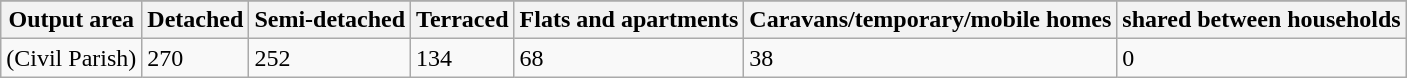<table class="wikitable">
<tr>
</tr>
<tr>
<th>Output area</th>
<th>Detached</th>
<th>Semi-detached</th>
<th>Terraced</th>
<th>Flats and apartments</th>
<th>Caravans/temporary/mobile homes</th>
<th>shared between households</th>
</tr>
<tr>
<td>(Civil Parish)</td>
<td>270</td>
<td>252</td>
<td>134</td>
<td>68</td>
<td>38</td>
<td>0</td>
</tr>
</table>
